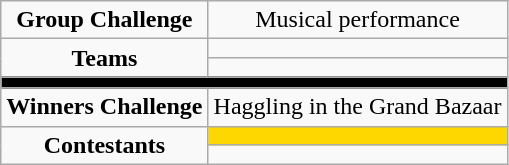<table class="wikitable" style="text-align:center;">
<tr>
<td><strong>Group Challenge</strong></td>
<td>Musical performance</td>
</tr>
<tr>
<td rowspan="2"><strong>Teams</strong></td>
<td></td>
</tr>
<tr>
<td></td>
</tr>
<tr>
<td colspan="2" style="background:black;"></td>
</tr>
<tr>
<td><strong>Winners Challenge</strong></td>
<td>Haggling in the Grand Bazaar</td>
</tr>
<tr>
<td rowspan="2"><strong>Contestants</strong></td>
<td style="background:gold;"></td>
</tr>
<tr>
<td></td>
</tr>
</table>
